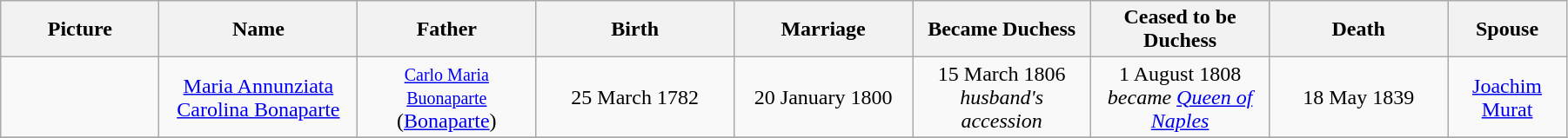<table width=95% class="wikitable">
<tr>
<th width = "8%">Picture</th>
<th width = "10%">Name</th>
<th width = "9%">Father</th>
<th width = "10%">Birth</th>
<th width = "9%">Marriage</th>
<th width = "9%">Became Duchess</th>
<th width = "9%">Ceased to be Duchess</th>
<th width = "9%">Death</th>
<th width = "6%">Spouse</th>
</tr>
<tr>
<td align="center"></td>
<td align="center"><a href='#'>Maria Annunziata Carolina Bonaparte</a></td>
<td align="center"><small><a href='#'>Carlo Maria Buonaparte</a></small><br>(<a href='#'>Bonaparte</a>)</td>
<td align="center">25 March 1782</td>
<td align="center">20 January 1800</td>
<td align="center">15 March 1806<br><em>husband's accession</em></td>
<td align="center">1 August 1808<br><em>became <a href='#'>Queen of Naples</a></em></td>
<td align="center">18 May 1839</td>
<td align="center"><a href='#'>Joachim Murat</a></td>
</tr>
<tr>
</tr>
</table>
